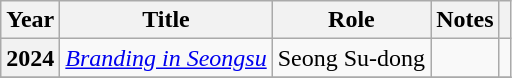<table class="wikitable plainrowheaders sortable">
<tr>
<th scope="col">Year</th>
<th scope="col">Title</th>
<th scope="col">Role</th>
<th scope="col" class="unsortable">Notes</th>
<th scope="col" class="unsortable"></th>
</tr>
<tr>
<th scope="row">2024</th>
<td><em><a href='#'>Branding in Seongsu</a></em></td>
<td>Seong Su-dong</td>
<td></td>
<td style="text-align:center"></td>
</tr>
<tr>
</tr>
</table>
